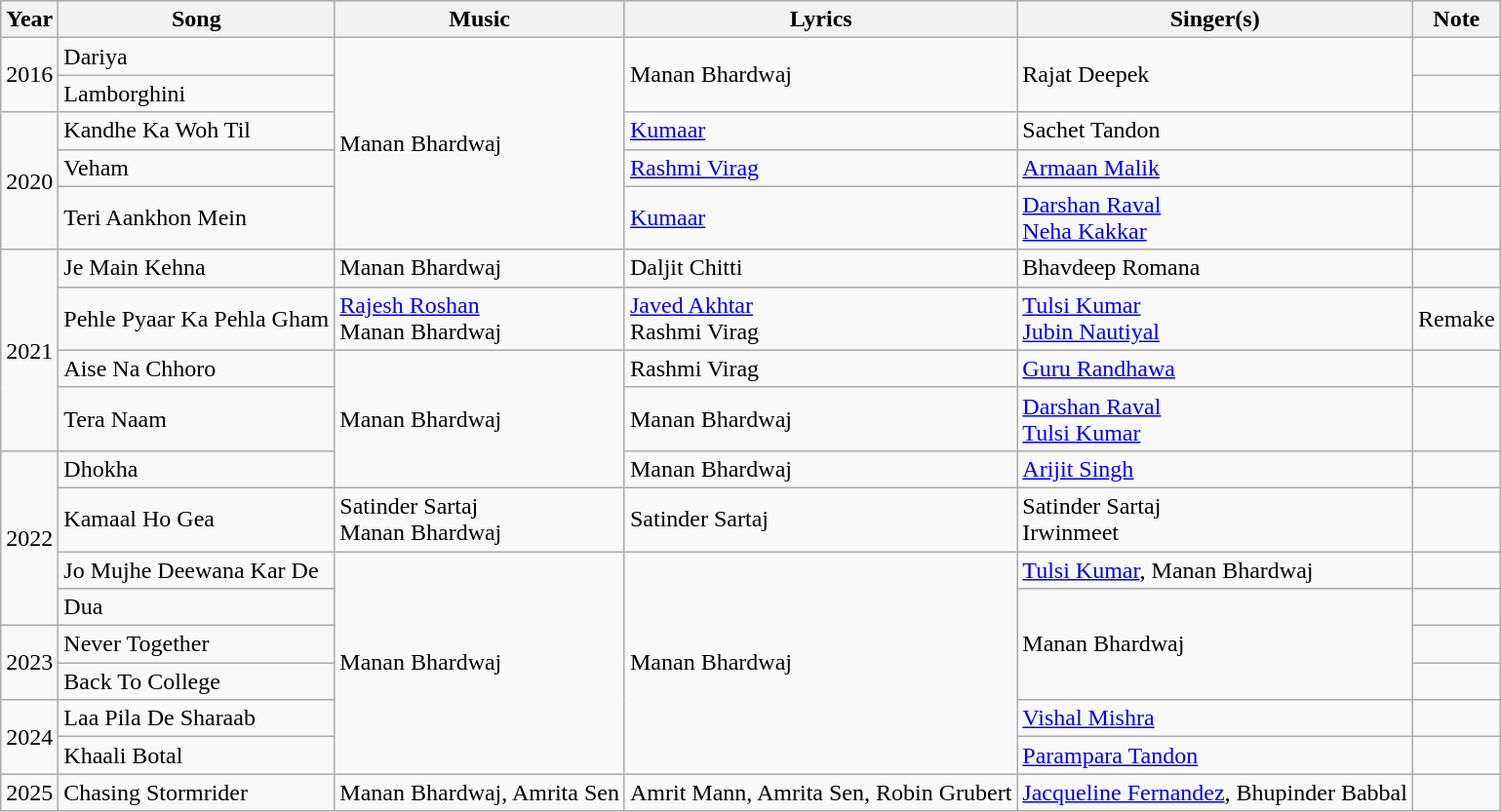<table class="wikitable sortable">
<tr style="background:#cccccf; text-align: center;">
<th>Year</th>
<th>Song</th>
<th>Music</th>
<th>Lyrics</th>
<th>Singer(s)</th>
<th>Note</th>
</tr>
<tr>
<td rowspan = "2">2016</td>
<td>Dariya</td>
<td rowspan = "5">Manan Bhardwaj</td>
<td rowspan = "2">Manan Bhardwaj</td>
<td rowspan = "2">Rajat Deepek</td>
<td></td>
</tr>
<tr>
<td>Lamborghini</td>
<td></td>
</tr>
<tr>
<td rowspan = "3">2020</td>
<td>Kandhe Ka Woh Til</td>
<td><a href='#'>Kumaar</a></td>
<td>Sachet Tandon</td>
<td></td>
</tr>
<tr>
<td>Veham</td>
<td><a href='#'>Rashmi Virag</a></td>
<td><a href='#'>Armaan Malik</a></td>
<td></td>
</tr>
<tr>
<td>Teri Aankhon Mein</td>
<td><a href='#'>Kumaar</a></td>
<td><a href='#'>Darshan Raval</a><br><a href='#'>Neha Kakkar</a></td>
<td></td>
</tr>
<tr>
<td rowspan = "4">2021</td>
<td>Je Main Kehna</td>
<td>Manan Bhardwaj</td>
<td>Daljit Chitti</td>
<td>Bhavdeep Romana</td>
<td></td>
</tr>
<tr>
<td>Pehle Pyaar Ka Pehla Gham</td>
<td><a href='#'>Rajesh Roshan</a><br>Manan Bhardwaj</td>
<td><a href='#'>Javed Akhtar</a><br>Rashmi Virag</td>
<td><a href='#'>Tulsi Kumar</a><br><a href='#'>Jubin Nautiyal</a></td>
<td>Remake</td>
</tr>
<tr>
<td>Aise Na Chhoro</td>
<td rowspan = "3">Manan Bhardwaj</td>
<td>Rashmi Virag</td>
<td><a href='#'>Guru Randhawa</a></td>
<td></td>
</tr>
<tr>
<td>Tera Naam</td>
<td>Manan Bhardwaj</td>
<td><a href='#'>Darshan Raval</a><br><a href='#'>Tulsi Kumar</a></td>
</tr>
<tr>
<td rowspan = "4">2022</td>
<td>Dhokha</td>
<td>Manan Bhardwaj</td>
<td><a href='#'>Arijit Singh</a></td>
<td></td>
</tr>
<tr>
<td>Kamaal Ho Gea</td>
<td>Satinder Sartaj<br>Manan Bhardwaj</td>
<td>Satinder Sartaj</td>
<td>Satinder Sartaj<br>Irwinmeet</td>
<td></td>
</tr>
<tr>
<td>Jo Mujhe Deewana Kar De</td>
<td rowspan = "6">Manan Bhardwaj</td>
<td rowspan = "6">Manan Bhardwaj</td>
<td><a href='#'>Tulsi Kumar</a>, Manan Bhardwaj</td>
<td></td>
</tr>
<tr>
<td>Dua</td>
<td rowspan = "3">Manan Bhardwaj</td>
<td></td>
</tr>
<tr>
<td rowspan = "2">2023</td>
<td>Never Together</td>
<td></td>
</tr>
<tr>
<td>Back To College</td>
<td></td>
</tr>
<tr>
<td rowspan = "2">2024</td>
<td>Laa Pila De Sharaab</td>
<td><a href='#'>Vishal Mishra</a></td>
<td></td>
</tr>
<tr>
<td>Khaali Botal</td>
<td><a href='#'>Parampara Tandon</a></td>
<td></td>
</tr>
<tr>
<td>2025</td>
<td>Chasing Stormrider</td>
<td>Manan Bhardwaj,  Amrita Sen</td>
<td>Amrit Mann, Amrita Sen, Robin Grubert</td>
<td><a href='#'>Jacqueline Fernandez</a>, Bhupinder Babbal</td>
<td></td>
</tr>
</table>
